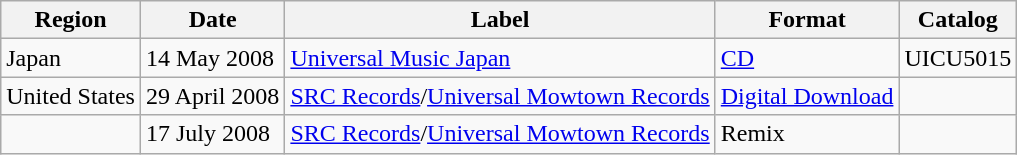<table class="wikitable">
<tr>
<th>Region</th>
<th>Date</th>
<th>Label</th>
<th>Format</th>
<th>Catalog</th>
</tr>
<tr>
<td>Japan </td>
<td>14 May 2008</td>
<td><a href='#'>Universal Music Japan</a></td>
<td><a href='#'>CD</a></td>
<td>UICU5015</td>
</tr>
<tr>
<td>United States </td>
<td>29 April 2008</td>
<td><a href='#'>SRC Records</a>/<a href='#'>Universal Mowtown Records</a></td>
<td><a href='#'>Digital Download</a></td>
<td></td>
</tr>
<tr>
<td></td>
<td>17 July 2008</td>
<td><a href='#'>SRC Records</a>/<a href='#'>Universal Mowtown Records</a></td>
<td>Remix</td>
<td></td>
</tr>
</table>
